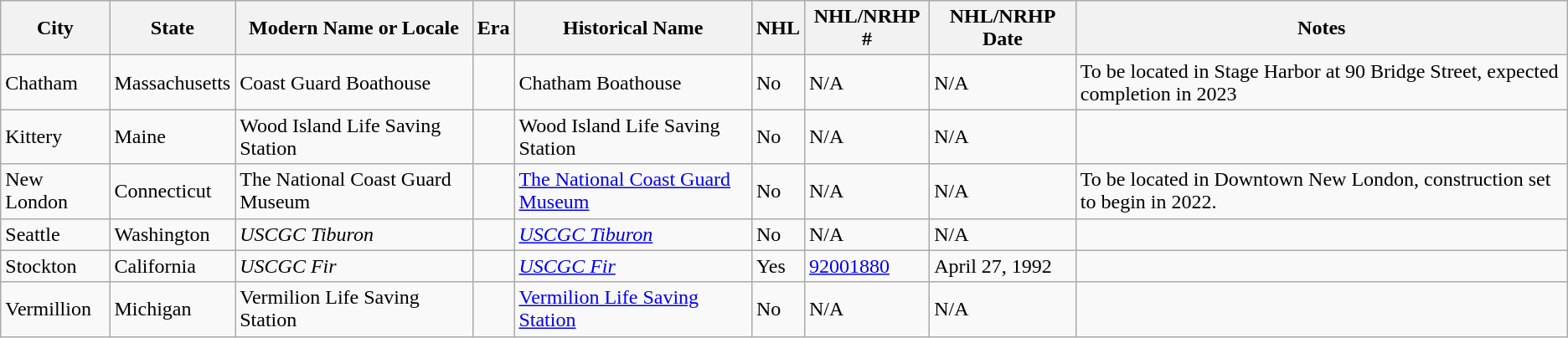<table class="wikitable sortable">
<tr>
<th>City</th>
<th>State</th>
<th>Modern Name or Locale</th>
<th>Era</th>
<th>Historical Name</th>
<th>NHL</th>
<th>NHL/NRHP #</th>
<th>NHL/NRHP Date</th>
<th>Notes</th>
</tr>
<tr>
<td>Chatham</td>
<td>Massachusetts</td>
<td>Coast Guard Boathouse</td>
<td></td>
<td>Chatham Boathouse</td>
<td>No</td>
<td>N/A</td>
<td>N/A</td>
<td>To be located in Stage Harbor at 90 Bridge Street, expected completion in 2023</td>
</tr>
<tr>
<td>Kittery</td>
<td>Maine</td>
<td>Wood Island Life Saving Station</td>
<td></td>
<td>Wood Island Life Saving Station</td>
<td>No</td>
<td>N/A</td>
<td>N/A</td>
<td></td>
</tr>
<tr>
<td>New London</td>
<td>Connecticut</td>
<td>The National Coast Guard Museum</td>
<td></td>
<td><a href='#'>The National Coast Guard Museum</a></td>
<td>No</td>
<td>N/A</td>
<td>N/A</td>
<td>To be located in Downtown New London, construction set to begin in 2022.</td>
</tr>
<tr>
<td>Seattle</td>
<td>Washington</td>
<td><em>USCGC Tiburon</em></td>
<td></td>
<td><a href='#'><em>USCGC Tiburon</em></a></td>
<td>No</td>
<td>N/A</td>
<td>N/A</td>
<td></td>
</tr>
<tr>
<td>Stockton</td>
<td>California</td>
<td><em>USCGC Fir</em></td>
<td></td>
<td><em><a href='#'>USCGC Fir</a></em></td>
<td>Yes</td>
<td><a href='#'>92001880</a></td>
<td>April 27, 1992</td>
<td></td>
</tr>
<tr>
<td>Vermillion</td>
<td>Michigan</td>
<td>Vermilion Life Saving Station</td>
<td></td>
<td><a href='#'>Vermilion Life Saving Station</a></td>
<td>No</td>
<td>N/A</td>
<td>N/A</td>
<td></td>
</tr>
</table>
